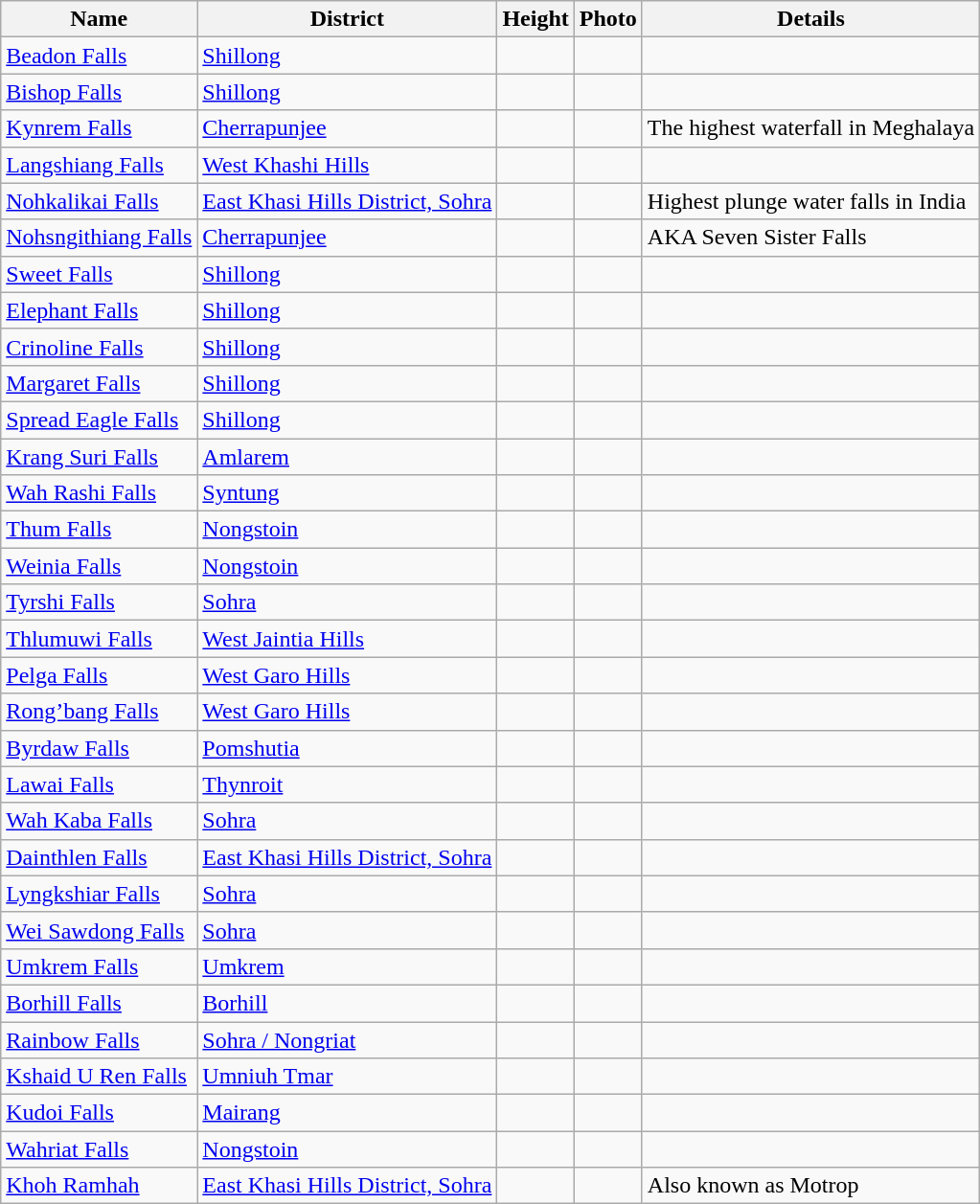<table class="wikitable sortable">
<tr>
<th>Name</th>
<th>District</th>
<th>Height</th>
<th class="unsortable">Photo</th>
<th>Details</th>
</tr>
<tr>
<td><a href='#'>Beadon Falls</a></td>
<td><a href='#'>Shillong</a></td>
<td></td>
<td></td>
<td></td>
</tr>
<tr>
<td><a href='#'>Bishop Falls</a></td>
<td><a href='#'>Shillong</a></td>
<td></td>
<td></td>
<td></td>
</tr>
<tr>
<td><a href='#'>Kynrem Falls</a></td>
<td><a href='#'>Cherrapunjee</a></td>
<td></td>
<td></td>
<td>The highest waterfall in Meghalaya</td>
</tr>
<tr>
<td><a href='#'>Langshiang Falls</a></td>
<td><a href='#'>West Khashi Hills</a></td>
<td></td>
<td></td>
<td></td>
</tr>
<tr>
<td><a href='#'>Nohkalikai Falls</a></td>
<td><a href='#'>East Khasi Hills District, Sohra</a></td>
<td></td>
<td></td>
<td>Highest plunge water falls in India</td>
</tr>
<tr>
<td><a href='#'>Nohsngithiang Falls</a></td>
<td><a href='#'>Cherrapunjee</a></td>
<td></td>
<td></td>
<td>AKA Seven Sister Falls</td>
</tr>
<tr>
<td><a href='#'>Sweet Falls</a></td>
<td><a href='#'>Shillong</a></td>
<td></td>
<td></td>
<td></td>
</tr>
<tr>
<td><a href='#'>Elephant Falls</a></td>
<td><a href='#'>Shillong</a></td>
<td></td>
<td></td>
<td></td>
</tr>
<tr>
<td><a href='#'>Crinoline Falls</a></td>
<td><a href='#'>Shillong</a></td>
<td></td>
<td></td>
<td></td>
</tr>
<tr>
<td><a href='#'>Margaret Falls</a></td>
<td><a href='#'>Shillong</a></td>
<td></td>
<td></td>
<td></td>
</tr>
<tr>
<td><a href='#'>Spread Eagle Falls</a></td>
<td><a href='#'>Shillong</a></td>
<td></td>
<td></td>
<td></td>
</tr>
<tr>
<td><a href='#'>Krang Suri Falls</a></td>
<td><a href='#'>Amlarem</a></td>
<td></td>
<td></td>
<td></td>
</tr>
<tr>
<td><a href='#'>Wah Rashi Falls</a></td>
<td><a href='#'>Syntung</a></td>
<td></td>
<td></td>
<td></td>
</tr>
<tr>
<td><a href='#'>Thum Falls</a></td>
<td><a href='#'>Nongstoin</a></td>
<td></td>
<td></td>
<td></td>
</tr>
<tr>
<td><a href='#'>Weinia Falls</a></td>
<td><a href='#'>Nongstoin</a></td>
<td></td>
<td></td>
<td></td>
</tr>
<tr>
<td><a href='#'>Tyrshi Falls</a></td>
<td><a href='#'>Sohra</a></td>
<td></td>
<td></td>
<td></td>
</tr>
<tr>
<td><a href='#'>Thlumuwi Falls</a></td>
<td><a href='#'>West Jaintia Hills</a></td>
<td></td>
<td></td>
<td></td>
</tr>
<tr>
<td><a href='#'>Pelga Falls</a></td>
<td><a href='#'>West Garo Hills</a></td>
<td></td>
<td></td>
<td></td>
</tr>
<tr>
<td><a href='#'>Rong’bang Falls</a></td>
<td><a href='#'>West Garo Hills</a></td>
<td></td>
<td></td>
<td></td>
</tr>
<tr>
<td><a href='#'>Byrdaw Falls</a></td>
<td><a href='#'>Pomshutia</a></td>
<td></td>
<td></td>
<td></td>
</tr>
<tr>
<td><a href='#'>Lawai Falls</a></td>
<td><a href='#'>Thynroit</a></td>
<td></td>
<td></td>
<td></td>
</tr>
<tr>
<td><a href='#'>Wah Kaba Falls</a></td>
<td><a href='#'>Sohra</a></td>
<td></td>
<td></td>
<td></td>
</tr>
<tr>
<td><a href='#'>Dainthlen Falls</a></td>
<td><a href='#'>East Khasi Hills District, Sohra</a></td>
<td></td>
<td></td>
<td></td>
</tr>
<tr>
<td><a href='#'>Lyngkshiar Falls</a></td>
<td><a href='#'>Sohra</a></td>
<td></td>
<td></td>
<td></td>
</tr>
<tr>
<td><a href='#'>Wei Sawdong Falls</a></td>
<td><a href='#'>Sohra</a></td>
<td></td>
<td></td>
<td></td>
</tr>
<tr>
<td><a href='#'>Umkrem Falls</a></td>
<td><a href='#'>Umkrem</a></td>
<td></td>
<td></td>
<td></td>
</tr>
<tr>
<td><a href='#'>Borhill Falls</a></td>
<td><a href='#'>Borhill</a></td>
<td></td>
<td></td>
<td></td>
</tr>
<tr>
<td><a href='#'>Rainbow Falls</a></td>
<td><a href='#'>Sohra / Nongriat</a></td>
<td></td>
<td></td>
<td></td>
</tr>
<tr>
<td><a href='#'>Kshaid U Ren Falls</a></td>
<td><a href='#'>Umniuh Tmar</a></td>
<td></td>
<td></td>
<td></td>
</tr>
<tr>
<td><a href='#'>Kudoi Falls</a></td>
<td><a href='#'>Mairang</a></td>
<td></td>
<td></td>
<td></td>
</tr>
<tr>
<td><a href='#'>Wahriat Falls</a></td>
<td><a href='#'>Nongstoin</a></td>
<td></td>
<td></td>
<td></td>
</tr>
<tr>
<td><a href='#'>Khoh Ramhah</a></td>
<td><a href='#'>East Khasi Hills District, Sohra</a></td>
<td></td>
<td></td>
<td>Also known as Motrop</td>
</tr>
</table>
